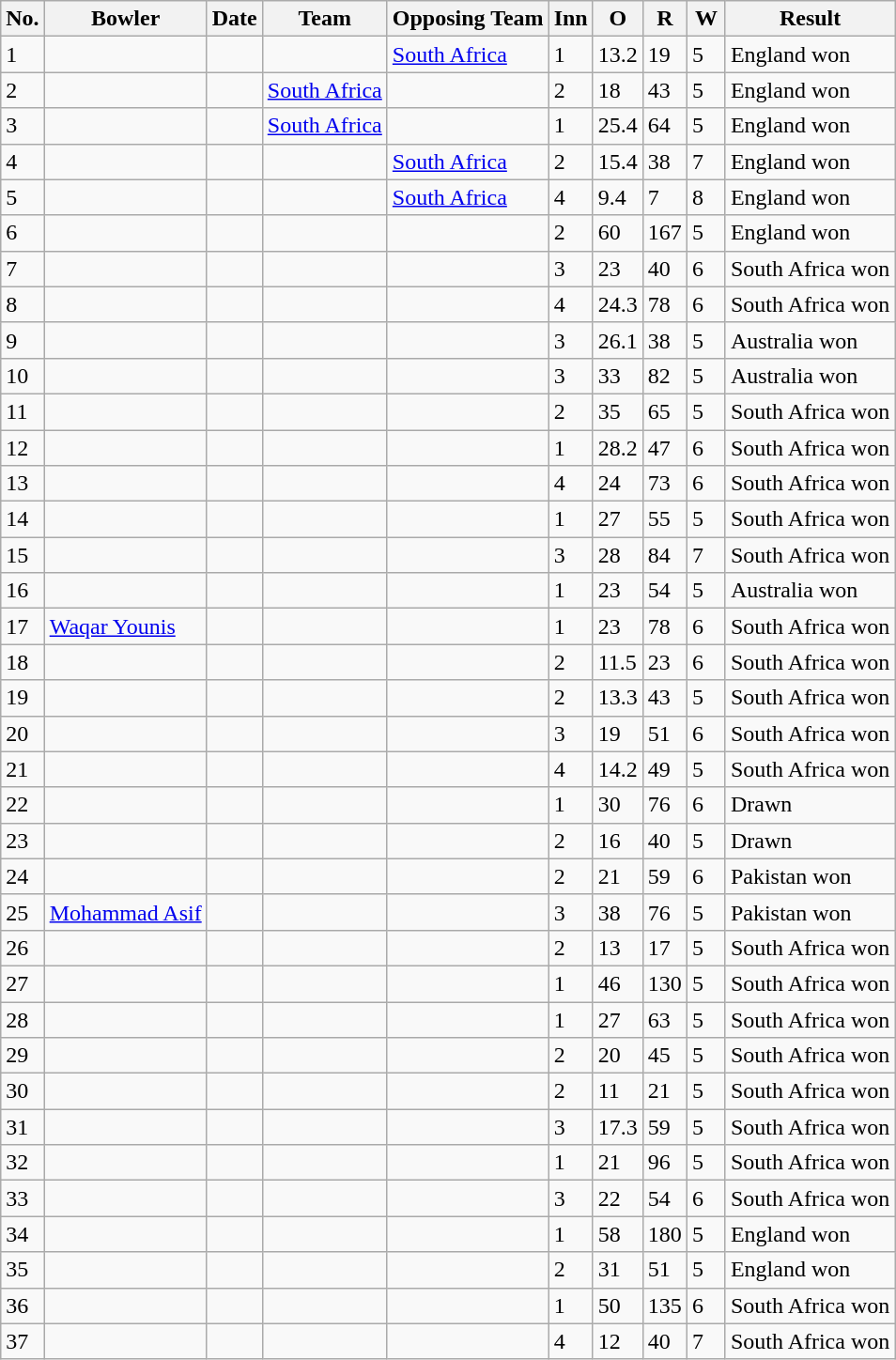<table class="wikitable sortable">
<tr>
<th>No.</th>
<th>Bowler</th>
<th>Date</th>
<th>Team</th>
<th>Opposing Team</th>
<th scope="col" style="width:20px;">Inn</th>
<th scope="col" style="width:20px;">O</th>
<th scope="col" style="width:20px;">R</th>
<th scope="col" style="width:20px;">W</th>
<th>Result</th>
</tr>
<tr>
<td>1</td>
<td></td>
<td></td>
<td></td>
<td><a href='#'>South Africa</a></td>
<td>1</td>
<td>13.2</td>
<td>19</td>
<td>5</td>
<td>England won</td>
</tr>
<tr>
<td>2</td>
<td></td>
<td></td>
<td><a href='#'>South Africa</a></td>
<td></td>
<td>2</td>
<td>18</td>
<td>43</td>
<td>5</td>
<td>England won</td>
</tr>
<tr>
<td>3</td>
<td></td>
<td></td>
<td><a href='#'>South Africa</a></td>
<td></td>
<td>1</td>
<td>25.4</td>
<td>64</td>
<td>5</td>
<td>England won</td>
</tr>
<tr>
<td>4</td>
<td></td>
<td></td>
<td></td>
<td><a href='#'>South Africa</a></td>
<td>2</td>
<td>15.4</td>
<td>38</td>
<td>7</td>
<td>England won</td>
</tr>
<tr>
<td>5</td>
<td></td>
<td></td>
<td></td>
<td><a href='#'>South Africa</a></td>
<td>4</td>
<td>9.4</td>
<td>7</td>
<td>8</td>
<td>England won</td>
</tr>
<tr>
<td>6</td>
<td></td>
<td></td>
<td></td>
<td></td>
<td>2</td>
<td>60</td>
<td>167</td>
<td>5</td>
<td>England won</td>
</tr>
<tr>
<td>7</td>
<td></td>
<td></td>
<td></td>
<td></td>
<td>3</td>
<td>23</td>
<td>40</td>
<td>6</td>
<td>South Africa won</td>
</tr>
<tr>
<td>8</td>
<td></td>
<td></td>
<td></td>
<td></td>
<td>4</td>
<td>24.3</td>
<td>78</td>
<td>6</td>
<td>South Africa won</td>
</tr>
<tr>
<td>9</td>
<td></td>
<td></td>
<td></td>
<td></td>
<td>3</td>
<td>26.1</td>
<td>38</td>
<td>5</td>
<td>Australia won</td>
</tr>
<tr>
<td>10</td>
<td></td>
<td></td>
<td></td>
<td></td>
<td>3</td>
<td>33</td>
<td>82</td>
<td>5</td>
<td>Australia won</td>
</tr>
<tr>
<td>11</td>
<td></td>
<td></td>
<td></td>
<td></td>
<td>2</td>
<td>35</td>
<td>65</td>
<td>5</td>
<td>South Africa won</td>
</tr>
<tr>
<td>12</td>
<td></td>
<td></td>
<td></td>
<td></td>
<td>1</td>
<td>28.2</td>
<td>47</td>
<td>6</td>
<td>South Africa won</td>
</tr>
<tr>
<td>13</td>
<td></td>
<td></td>
<td></td>
<td></td>
<td>4</td>
<td>24</td>
<td>73</td>
<td>6</td>
<td>South Africa won</td>
</tr>
<tr>
<td>14</td>
<td></td>
<td></td>
<td></td>
<td></td>
<td>1</td>
<td>27</td>
<td>55</td>
<td>5</td>
<td>South Africa won</td>
</tr>
<tr>
<td>15</td>
<td></td>
<td></td>
<td></td>
<td></td>
<td>3</td>
<td>28</td>
<td>84</td>
<td>7</td>
<td>South Africa won</td>
</tr>
<tr>
<td>16</td>
<td></td>
<td></td>
<td></td>
<td></td>
<td>1</td>
<td>23</td>
<td>54</td>
<td>5</td>
<td>Australia won</td>
</tr>
<tr>
<td>17</td>
<td><a href='#'>Waqar Younis</a></td>
<td></td>
<td></td>
<td></td>
<td>1</td>
<td>23</td>
<td>78</td>
<td>6</td>
<td>South Africa won</td>
</tr>
<tr>
<td>18</td>
<td></td>
<td></td>
<td></td>
<td></td>
<td>2</td>
<td>11.5</td>
<td>23</td>
<td>6</td>
<td>South Africa won</td>
</tr>
<tr>
<td>19</td>
<td></td>
<td></td>
<td></td>
<td></td>
<td>2</td>
<td>13.3</td>
<td>43</td>
<td>5</td>
<td>South Africa won</td>
</tr>
<tr>
<td>20</td>
<td></td>
<td></td>
<td></td>
<td></td>
<td>3</td>
<td>19</td>
<td>51</td>
<td>6</td>
<td>South Africa won</td>
</tr>
<tr>
<td>21</td>
<td></td>
<td></td>
<td></td>
<td></td>
<td>4</td>
<td>14.2</td>
<td>49</td>
<td>5</td>
<td>South Africa won</td>
</tr>
<tr>
<td>22</td>
<td></td>
<td></td>
<td></td>
<td></td>
<td>1</td>
<td>30</td>
<td>76</td>
<td>6</td>
<td>Drawn</td>
</tr>
<tr>
<td>23</td>
<td></td>
<td></td>
<td></td>
<td></td>
<td>2</td>
<td>16</td>
<td>40</td>
<td>5</td>
<td>Drawn</td>
</tr>
<tr>
<td>24</td>
<td></td>
<td></td>
<td></td>
<td></td>
<td>2</td>
<td>21</td>
<td>59</td>
<td>6</td>
<td>Pakistan won</td>
</tr>
<tr>
<td>25</td>
<td><a href='#'>Mohammad Asif</a></td>
<td></td>
<td></td>
<td></td>
<td>3</td>
<td>38</td>
<td>76</td>
<td>5</td>
<td>Pakistan won</td>
</tr>
<tr>
<td>26</td>
<td></td>
<td></td>
<td></td>
<td></td>
<td>2</td>
<td>13</td>
<td>17</td>
<td>5</td>
<td>South Africa won</td>
</tr>
<tr>
<td>27</td>
<td></td>
<td></td>
<td></td>
<td></td>
<td>1</td>
<td>46</td>
<td>130</td>
<td>5</td>
<td>South Africa won</td>
</tr>
<tr>
<td>28</td>
<td></td>
<td></td>
<td></td>
<td></td>
<td>1</td>
<td>27</td>
<td>63</td>
<td>5</td>
<td>South Africa won</td>
</tr>
<tr>
<td>29</td>
<td></td>
<td></td>
<td></td>
<td></td>
<td>2</td>
<td>20</td>
<td>45</td>
<td>5</td>
<td>South Africa won</td>
</tr>
<tr>
<td>30</td>
<td></td>
<td></td>
<td></td>
<td></td>
<td>2</td>
<td>11</td>
<td>21</td>
<td>5</td>
<td>South Africa won</td>
</tr>
<tr>
<td>31</td>
<td></td>
<td></td>
<td></td>
<td></td>
<td>3</td>
<td>17.3</td>
<td>59</td>
<td>5</td>
<td>South Africa won</td>
</tr>
<tr>
<td>32</td>
<td></td>
<td></td>
<td></td>
<td></td>
<td>1</td>
<td>21</td>
<td>96</td>
<td>5</td>
<td>South Africa won</td>
</tr>
<tr>
<td>33</td>
<td></td>
<td></td>
<td></td>
<td></td>
<td>3</td>
<td>22</td>
<td>54</td>
<td>6</td>
<td>South Africa won</td>
</tr>
<tr>
<td>34</td>
<td></td>
<td></td>
<td></td>
<td></td>
<td>1</td>
<td>58</td>
<td>180</td>
<td>5</td>
<td>England won</td>
</tr>
<tr>
<td>35</td>
<td></td>
<td></td>
<td></td>
<td></td>
<td>2</td>
<td>31</td>
<td>51</td>
<td>5</td>
<td>England won</td>
</tr>
<tr>
<td>36</td>
<td></td>
<td></td>
<td></td>
<td></td>
<td>1</td>
<td>50</td>
<td>135</td>
<td>6</td>
<td>South Africa won</td>
</tr>
<tr>
<td>37</td>
<td></td>
<td></td>
<td></td>
<td></td>
<td>4</td>
<td>12</td>
<td>40</td>
<td>7</td>
<td>South Africa won</td>
</tr>
</table>
